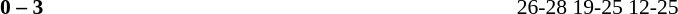<table width=100% cellspacing=1>
<tr>
<th width=20%></th>
<th width=12%></th>
<th width=20%></th>
<th width=33%></th>
<td></td>
</tr>
<tr style=font-size:90%>
<td align=right></td>
<td align=center><strong>0 – 3</strong></td>
<td></td>
<td>26-28 19-25 12-25</td>
</tr>
</table>
